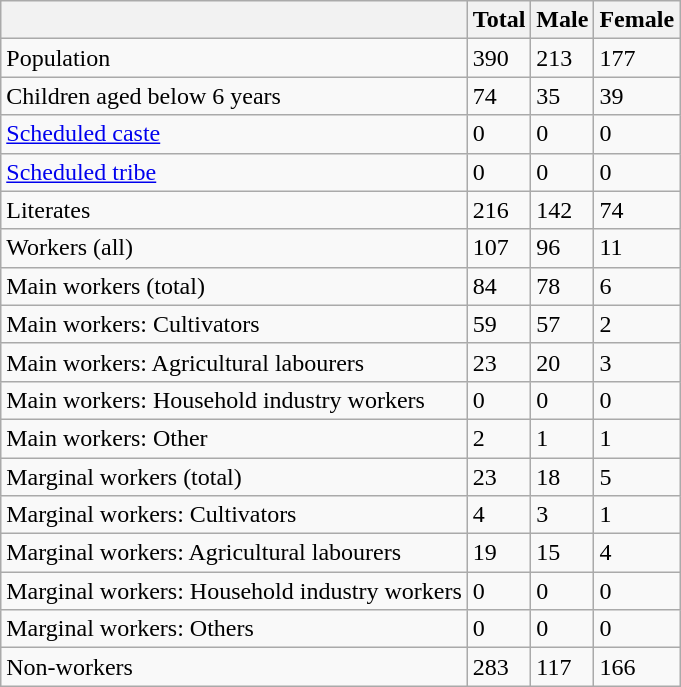<table class="wikitable sortable">
<tr>
<th></th>
<th>Total</th>
<th>Male</th>
<th>Female</th>
</tr>
<tr>
<td>Population</td>
<td>390</td>
<td>213</td>
<td>177</td>
</tr>
<tr>
<td>Children aged below 6 years</td>
<td>74</td>
<td>35</td>
<td>39</td>
</tr>
<tr>
<td><a href='#'>Scheduled caste</a></td>
<td>0</td>
<td>0</td>
<td>0</td>
</tr>
<tr>
<td><a href='#'>Scheduled tribe</a></td>
<td>0</td>
<td>0</td>
<td>0</td>
</tr>
<tr>
<td>Literates</td>
<td>216</td>
<td>142</td>
<td>74</td>
</tr>
<tr>
<td>Workers (all)</td>
<td>107</td>
<td>96</td>
<td>11</td>
</tr>
<tr>
<td>Main workers (total)</td>
<td>84</td>
<td>78</td>
<td>6</td>
</tr>
<tr>
<td>Main workers: Cultivators</td>
<td>59</td>
<td>57</td>
<td>2</td>
</tr>
<tr>
<td>Main workers: Agricultural labourers</td>
<td>23</td>
<td>20</td>
<td>3</td>
</tr>
<tr>
<td>Main workers: Household industry workers</td>
<td>0</td>
<td>0</td>
<td>0</td>
</tr>
<tr>
<td>Main workers: Other</td>
<td>2</td>
<td>1</td>
<td>1</td>
</tr>
<tr>
<td>Marginal workers (total)</td>
<td>23</td>
<td>18</td>
<td>5</td>
</tr>
<tr>
<td>Marginal workers: Cultivators</td>
<td>4</td>
<td>3</td>
<td>1</td>
</tr>
<tr>
<td>Marginal workers: Agricultural labourers</td>
<td>19</td>
<td>15</td>
<td>4</td>
</tr>
<tr>
<td>Marginal workers: Household industry workers</td>
<td>0</td>
<td>0</td>
<td>0</td>
</tr>
<tr>
<td>Marginal workers: Others</td>
<td>0</td>
<td>0</td>
<td>0</td>
</tr>
<tr>
<td>Non-workers</td>
<td>283</td>
<td>117</td>
<td>166</td>
</tr>
</table>
